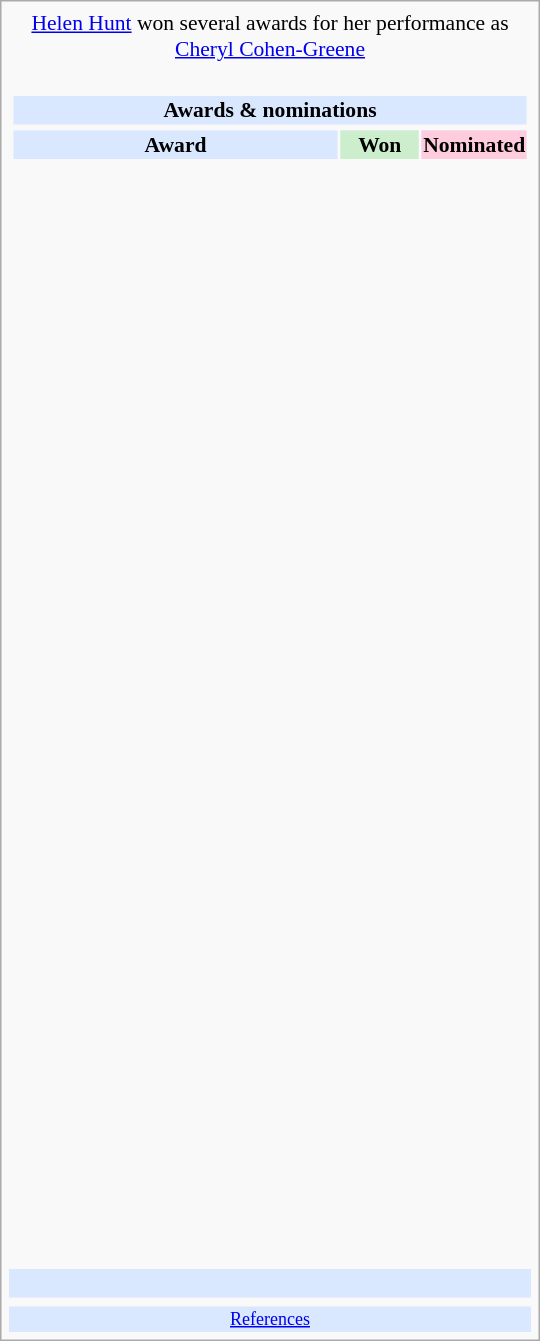<table class="infobox" style="width: 25em; text-align: left; font-size: 90%; vertical-align: middle;">
<tr>
<td colspan="3" style="text-align:center;"> <a href='#'>Helen Hunt</a> won several awards for her performance as <a href='#'>Cheryl Cohen-Greene</a></td>
</tr>
<tr>
<td colspan=3><br><table class="collapsible collapsed" width=100%>
<tr>
<th colspan=3 style="background-color: #D9E8FF; text-align: center;">Awards & nominations</th>
</tr>
<tr>
</tr>
<tr style="background:#d9e8ff; text-align:center;">
<td style="text-align:center;"><strong>Award</strong></td>
<td style="text-align:center; background:#cec; text-size:0.9em; width:50px;"><strong>Won</strong></td>
<td style="text-align:center; background:#fcd; text-size:0.9em; width:50px;"><strong>Nominated</strong></td>
</tr>
<tr>
<td style="text-align:center;"><br></td>
<td></td>
<td></td>
</tr>
<tr>
<td style="text-align:center;"><br></td>
<td></td>
<td></td>
</tr>
<tr>
<td style="text-align:center;"><br></td>
<td></td>
<td></td>
</tr>
<tr>
<td style="text-align:center;"><br></td>
<td></td>
<td></td>
</tr>
<tr>
<td style="text-align:center;"><br></td>
<td></td>
<td></td>
</tr>
<tr>
<td style="text-align:center;"><br></td>
<td></td>
<td></td>
</tr>
<tr>
<td style="text-align:center;"><br></td>
<td></td>
<td></td>
</tr>
<tr>
<td style="text-align:center;"><br></td>
<td></td>
<td></td>
</tr>
<tr>
<td style="text-align:center;"><br></td>
<td></td>
<td></td>
</tr>
<tr>
<td style="text-align:center;"><br></td>
<td></td>
<td></td>
</tr>
<tr>
<td style="text-align:center;"><br></td>
<td></td>
<td></td>
</tr>
<tr>
<td style="text-align:center;"><br></td>
<td></td>
<td></td>
</tr>
<tr>
<td style="text-align:center;"><br></td>
<td></td>
<td></td>
</tr>
<tr>
<td style="text-align:center;"><br></td>
<td></td>
<td></td>
</tr>
<tr>
<td style="text-align:center;"><br></td>
<td></td>
<td></td>
</tr>
<tr>
<td style="text-align:center;"><br></td>
<td></td>
<td></td>
</tr>
<tr>
<td style="text-align:center;"><br></td>
<td></td>
<td></td>
</tr>
<tr>
<td style="text-align:center;"><br></td>
<td></td>
<td></td>
</tr>
<tr>
<td style="text-align:center;"><br></td>
<td></td>
<td></td>
</tr>
<tr>
<td style="text-align:center;"><br></td>
<td></td>
<td></td>
</tr>
<tr>
<td style="text-align:center;"><br></td>
<td></td>
<td></td>
</tr>
<tr>
<td style="text-align:center;"><br></td>
<td></td>
<td></td>
</tr>
<tr>
<td style="text-align:center;"><br></td>
<td></td>
<td></td>
</tr>
<tr>
<td style="text-align:center;"><br></td>
<td></td>
<td></td>
</tr>
<tr>
<td style="text-align:center;"><br></td>
<td></td>
<td></td>
</tr>
<tr>
<td style="text-align:center;"><br></td>
<td></td>
<td></td>
</tr>
<tr>
<td style="text-align:center;"><br></td>
<td></td>
<td></td>
</tr>
<tr>
<td style="text-align:center;"><br></td>
<td></td>
<td></td>
</tr>
<tr>
<td style="text-align:center;"><br></td>
<td></td>
<td></td>
</tr>
<tr>
<td style="text-align:center;"><br></td>
<td></td>
<td></td>
</tr>
<tr>
<td style="text-align:center;"><br></td>
<td></td>
<td></td>
</tr>
<tr>
<td style="text-align:center;"><br></td>
<td></td>
<td></td>
</tr>
<tr>
<td style="text-align:center;"><br></td>
<td></td>
<td></td>
</tr>
<tr>
<td style="text-align:center;"><br></td>
<td></td>
<td></td>
</tr>
<tr>
<td style="text-align:center;"><br></td>
<td></td>
<td></td>
</tr>
</table>
</td>
</tr>
<tr style="background:#d9e8ff;">
<td style="text-align:center;" colspan="3"><br></td>
</tr>
<tr>
<td></td>
<td></td>
<td></td>
</tr>
<tr style="background:#d9e8ff;">
<td colspan="3" style="font-size: smaller; text-align:center;"><a href='#'>References</a></td>
</tr>
</table>
